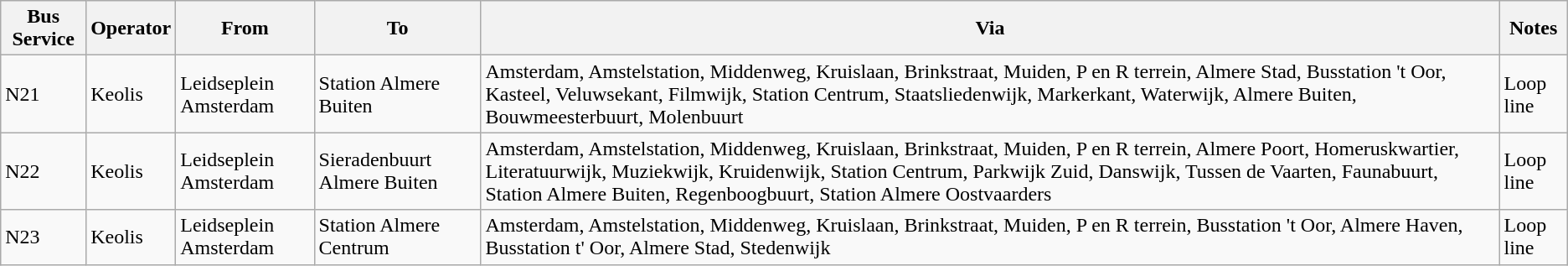<table class="wikitable vatop">
<tr>
<th>Bus Service</th>
<th>Operator</th>
<th>From</th>
<th>To</th>
<th>Via</th>
<th>Notes</th>
</tr>
<tr>
<td>N21</td>
<td>Keolis</td>
<td>Leidseplein Amsterdam</td>
<td>Station Almere Buiten</td>
<td>Amsterdam, Amstelstation, Middenweg, Kruislaan, Brinkstraat, Muiden, P en R terrein, Almere Stad, Busstation 't Oor, Kasteel, Veluwsekant, Filmwijk, Station Centrum, Staatsliedenwijk, Markerkant, Waterwijk, Almere Buiten, Bouwmeesterbuurt, Molenbuurt</td>
<td>Loop line</td>
</tr>
<tr>
<td>N22</td>
<td>Keolis</td>
<td>Leidseplein Amsterdam</td>
<td>Sieradenbuurt Almere Buiten</td>
<td>Amsterdam, Amstelstation, Middenweg, Kruislaan, Brinkstraat, Muiden, P en R terrein, Almere Poort, Homeruskwartier, Literatuurwijk, Muziekwijk, Kruidenwijk, Station Centrum, Parkwijk Zuid, Danswijk, Tussen de Vaarten, Faunabuurt, Station Almere Buiten, Regenboogbuurt, Station Almere Oostvaarders</td>
<td>Loop line</td>
</tr>
<tr>
<td>N23</td>
<td>Keolis</td>
<td>Leidseplein Amsterdam</td>
<td>Station Almere Centrum</td>
<td>Amsterdam, Amstelstation, Middenweg, Kruislaan, Brinkstraat, Muiden, P en R terrein, Busstation 't Oor, Almere Haven, Busstation t' Oor, Almere Stad, Stedenwijk</td>
<td>Loop line</td>
</tr>
</table>
